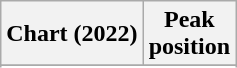<table class="wikitable sortable plainrowheaders" style="text-align:center">
<tr>
<th scope="col">Chart (2022)</th>
<th scope="col">Peak<br>position</th>
</tr>
<tr>
</tr>
<tr>
</tr>
<tr>
</tr>
<tr>
</tr>
<tr>
</tr>
<tr>
</tr>
<tr>
</tr>
<tr>
</tr>
<tr>
</tr>
<tr>
</tr>
<tr>
</tr>
<tr>
</tr>
</table>
